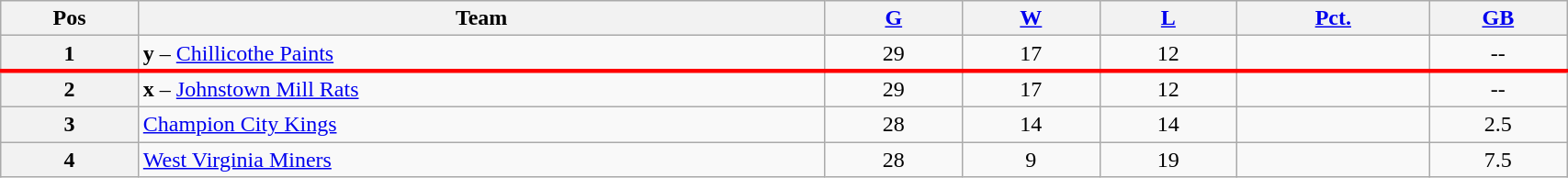<table class="wikitable plainrowheaders" width="90%" style="text-align:center;">
<tr>
<th scope="col" width="5%">Pos</th>
<th scope="col" width="25%">Team</th>
<th scope="col" width="5%"><a href='#'>G</a></th>
<th scope="col" width="5%"><a href='#'>W</a></th>
<th scope="col" width="5%"><a href='#'>L</a></th>
<th scope="col" width="7%"><a href='#'>Pct.</a></th>
<th scope="col" width="5%"><a href='#'>GB</a></th>
</tr>
<tr>
<th>1</th>
<td style="text-align:left;"><strong>y</strong> – <a href='#'>Chillicothe Paints</a></td>
<td>29</td>
<td>17</td>
<td>12</td>
<td></td>
<td>--</td>
</tr>
<tr>
</tr>
<tr |- style="border-top:3px solid red;">
<th>2</th>
<td style="text-align:left;"><strong>x</strong> – <a href='#'>Johnstown Mill Rats</a></td>
<td>29</td>
<td>17</td>
<td>12</td>
<td></td>
<td>--</td>
</tr>
<tr>
<th>3</th>
<td style="text-align:left;"><a href='#'>Champion City Kings</a></td>
<td>28</td>
<td>14</td>
<td>14</td>
<td></td>
<td>2.5</td>
</tr>
<tr>
<th>4</th>
<td style="text-align:left;"><a href='#'>West Virginia Miners</a></td>
<td>28</td>
<td>9</td>
<td>19</td>
<td></td>
<td>7.5</td>
</tr>
</table>
